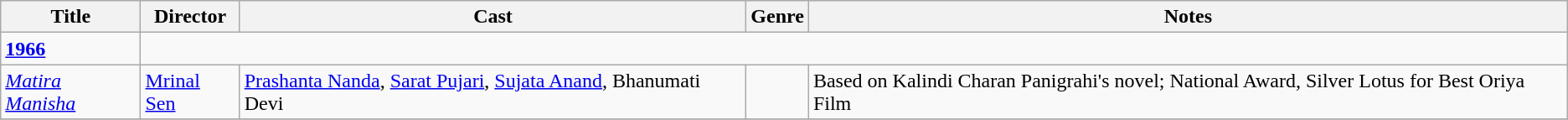<table class="wikitable">
<tr>
<th>Title</th>
<th>Director</th>
<th>Cast</th>
<th>Genre</th>
<th>Notes</th>
</tr>
<tr>
<td><strong><a href='#'>1966</a></strong></td>
</tr>
<tr>
<td><em><a href='#'>Matira Manisha</a></em></td>
<td><a href='#'>Mrinal Sen</a></td>
<td><a href='#'>Prashanta Nanda</a>, <a href='#'>Sarat Pujari</a>, <a href='#'>Sujata Anand</a>, Bhanumati Devi</td>
<td></td>
<td>Based on Kalindi Charan Panigrahi's novel; National Award, Silver Lotus for Best Oriya Film</td>
</tr>
<tr>
</tr>
</table>
